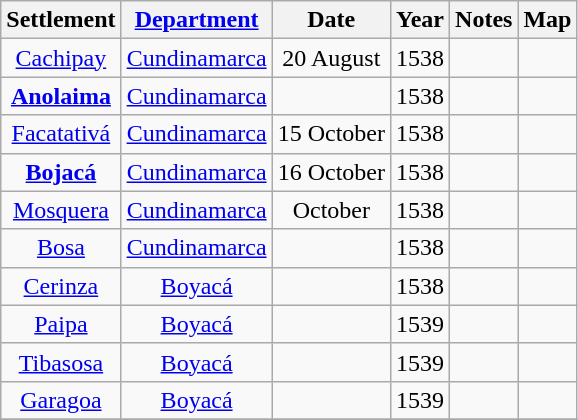<table class="wikitable sortable mw-collapsible mw-uncollapsed" style="text-align:center">
<tr>
<th scope="col">Settlement<br></th>
<th scope="col"><a href='#'>Department</a></th>
<th scope="col">Date</th>
<th scope="col">Year</th>
<th scope="col">Notes</th>
<th scope="col">Map</th>
</tr>
<tr>
<td><a href='#'>Cachipay</a></td>
<td><a href='#'>Cundinamarca</a></td>
<td>20 August</td>
<td>1538</td>
<td></td>
<td></td>
</tr>
<tr>
<td><strong><a href='#'>Anolaima</a></strong></td>
<td><a href='#'>Cundinamarca</a></td>
<td></td>
<td>1538</td>
<td></td>
<td></td>
</tr>
<tr>
<td><a href='#'>Facatativá</a></td>
<td><a href='#'>Cundinamarca</a></td>
<td>15 October</td>
<td>1538</td>
<td></td>
<td></td>
</tr>
<tr>
<td><strong><a href='#'>Bojacá</a></strong></td>
<td><a href='#'>Cundinamarca</a></td>
<td>16 October</td>
<td>1538</td>
<td></td>
<td></td>
</tr>
<tr>
<td><a href='#'>Mosquera</a></td>
<td><a href='#'>Cundinamarca</a></td>
<td>October</td>
<td>1538</td>
<td></td>
<td></td>
</tr>
<tr>
<td><a href='#'>Bosa</a></td>
<td><a href='#'>Cundinamarca</a></td>
<td></td>
<td>1538</td>
<td></td>
<td></td>
</tr>
<tr>
<td><a href='#'>Cerinza</a></td>
<td><a href='#'>Boyacá</a></td>
<td></td>
<td>1538</td>
<td></td>
<td></td>
</tr>
<tr>
<td><a href='#'>Paipa</a></td>
<td><a href='#'>Boyacá</a></td>
<td></td>
<td>1539</td>
<td></td>
<td></td>
</tr>
<tr>
<td><a href='#'>Tibasosa</a></td>
<td><a href='#'>Boyacá</a></td>
<td></td>
<td>1539</td>
<td></td>
<td></td>
</tr>
<tr>
<td><a href='#'>Garagoa</a></td>
<td><a href='#'>Boyacá</a></td>
<td></td>
<td>1539</td>
<td></td>
<td></td>
</tr>
<tr>
</tr>
</table>
